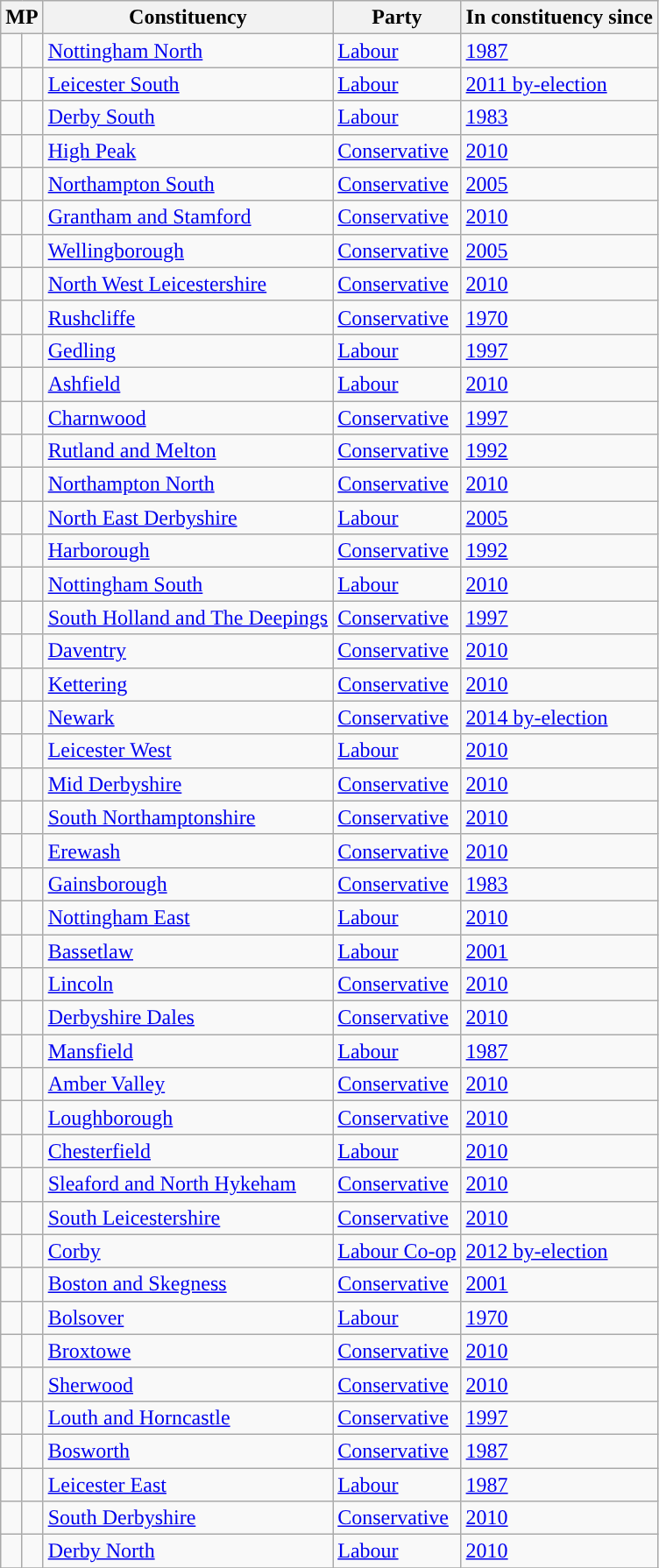<table class="wikitable sortable">
<tr>
<th colspan=2>MP</th>
<th>Constituency</th>
<th>Party</th>
<th>In constituency since</th>
</tr>
<tr>
<td style="color:inherit;background-color: "></td>
<td></td>
<td><a href='#'>Nottingham North</a></td>
<td><a href='#'>Labour</a></td>
<td><a href='#'>1987</a></td>
</tr>
<tr>
<td style="color:inherit;background-color: "></td>
<td></td>
<td><a href='#'>Leicester South</a></td>
<td><a href='#'>Labour</a></td>
<td><a href='#'>2011 by-election</a></td>
</tr>
<tr>
<td style="color:inherit;background-color: "></td>
<td></td>
<td><a href='#'>Derby South</a></td>
<td><a href='#'>Labour</a></td>
<td><a href='#'>1983</a></td>
</tr>
<tr>
<td style="color:inherit;background-color: "></td>
<td></td>
<td><a href='#'>High Peak</a></td>
<td><a href='#'>Conservative</a></td>
<td><a href='#'>2010</a></td>
</tr>
<tr>
<td style="color:inherit;background-color: "></td>
<td></td>
<td><a href='#'>Northampton South</a></td>
<td><a href='#'>Conservative</a></td>
<td><a href='#'>2005</a></td>
</tr>
<tr>
<td style="color:inherit;background-color: "></td>
<td></td>
<td><a href='#'>Grantham and Stamford</a></td>
<td><a href='#'>Conservative</a></td>
<td><a href='#'>2010</a></td>
</tr>
<tr>
<td style="color:inherit;background-color: "></td>
<td></td>
<td><a href='#'>Wellingborough</a></td>
<td><a href='#'>Conservative</a></td>
<td><a href='#'>2005</a></td>
</tr>
<tr>
<td style="color:inherit;background-color: "></td>
<td></td>
<td><a href='#'>North West Leicestershire</a></td>
<td><a href='#'>Conservative</a></td>
<td><a href='#'>2010</a></td>
</tr>
<tr>
<td style="color:inherit;background-color: "></td>
<td></td>
<td><a href='#'>Rushcliffe</a></td>
<td><a href='#'>Conservative</a></td>
<td><a href='#'>1970</a></td>
</tr>
<tr>
<td style="color:inherit;background-color: "></td>
<td></td>
<td><a href='#'>Gedling</a></td>
<td><a href='#'>Labour</a></td>
<td><a href='#'>1997</a></td>
</tr>
<tr>
<td style="color:inherit;background-color: "></td>
<td></td>
<td><a href='#'>Ashfield</a></td>
<td><a href='#'>Labour</a></td>
<td><a href='#'>2010</a></td>
</tr>
<tr>
<td style="color:inherit;background-color: "></td>
<td></td>
<td><a href='#'>Charnwood</a></td>
<td><a href='#'>Conservative</a></td>
<td><a href='#'>1997</a></td>
</tr>
<tr>
<td style="color:inherit;background-color: "></td>
<td></td>
<td><a href='#'>Rutland and Melton</a></td>
<td><a href='#'>Conservative</a></td>
<td><a href='#'>1992</a></td>
</tr>
<tr>
<td style="color:inherit;background-color: "></td>
<td></td>
<td><a href='#'>Northampton North</a></td>
<td><a href='#'>Conservative</a></td>
<td><a href='#'>2010</a></td>
</tr>
<tr>
<td style="color:inherit;background-color: "></td>
<td></td>
<td><a href='#'>North East Derbyshire</a></td>
<td><a href='#'>Labour</a></td>
<td><a href='#'>2005</a></td>
</tr>
<tr>
<td style="color:inherit;background-color: "></td>
<td></td>
<td><a href='#'>Harborough</a></td>
<td><a href='#'>Conservative</a></td>
<td><a href='#'>1992</a></td>
</tr>
<tr>
<td style="color:inherit;background-color: "></td>
<td></td>
<td><a href='#'>Nottingham South</a></td>
<td><a href='#'>Labour</a></td>
<td><a href='#'>2010</a></td>
</tr>
<tr>
<td style="color:inherit;background-color: "></td>
<td></td>
<td><a href='#'>South Holland and The Deepings</a></td>
<td><a href='#'>Conservative</a></td>
<td><a href='#'>1997</a></td>
</tr>
<tr>
<td style="color:inherit;background-color: "></td>
<td></td>
<td><a href='#'>Daventry</a></td>
<td><a href='#'>Conservative</a></td>
<td><a href='#'>2010</a></td>
</tr>
<tr>
<td style="color:inherit;background-color: "></td>
<td></td>
<td><a href='#'>Kettering</a></td>
<td><a href='#'>Conservative</a></td>
<td><a href='#'>2010</a></td>
</tr>
<tr>
<td style="color:inherit;background-color: "></td>
<td></td>
<td><a href='#'>Newark</a></td>
<td><a href='#'>Conservative</a></td>
<td><a href='#'>2014 by-election</a></td>
</tr>
<tr>
<td style="color:inherit;background-color: "></td>
<td></td>
<td><a href='#'>Leicester West</a></td>
<td><a href='#'>Labour</a></td>
<td><a href='#'>2010</a></td>
</tr>
<tr>
<td style="color:inherit;background-color: "></td>
<td></td>
<td><a href='#'>Mid Derbyshire</a></td>
<td><a href='#'>Conservative</a></td>
<td><a href='#'>2010</a></td>
</tr>
<tr>
<td style="color:inherit;background-color: "></td>
<td></td>
<td><a href='#'>South Northamptonshire</a></td>
<td><a href='#'>Conservative</a></td>
<td><a href='#'>2010</a></td>
</tr>
<tr>
<td style="color:inherit;background-color: "></td>
<td></td>
<td><a href='#'>Erewash</a></td>
<td><a href='#'>Conservative</a></td>
<td><a href='#'>2010</a></td>
</tr>
<tr>
<td style="color:inherit;background-color: "></td>
<td></td>
<td><a href='#'>Gainsborough</a></td>
<td><a href='#'>Conservative</a></td>
<td><a href='#'>1983</a></td>
</tr>
<tr>
<td style="color:inherit;background-color: "></td>
<td></td>
<td><a href='#'>Nottingham East</a></td>
<td><a href='#'>Labour</a></td>
<td><a href='#'>2010</a></td>
</tr>
<tr>
<td style="color:inherit;background-color: "></td>
<td></td>
<td><a href='#'>Bassetlaw</a></td>
<td><a href='#'>Labour</a></td>
<td><a href='#'>2001</a></td>
</tr>
<tr>
<td style="color:inherit;background-color: "></td>
<td></td>
<td><a href='#'>Lincoln</a></td>
<td><a href='#'>Conservative</a></td>
<td><a href='#'>2010</a></td>
</tr>
<tr>
<td style="color:inherit;background-color: "></td>
<td></td>
<td><a href='#'>Derbyshire Dales</a></td>
<td><a href='#'>Conservative</a></td>
<td><a href='#'>2010</a></td>
</tr>
<tr>
<td style="color:inherit;background-color: "></td>
<td></td>
<td><a href='#'>Mansfield</a></td>
<td><a href='#'>Labour</a></td>
<td><a href='#'>1987</a></td>
</tr>
<tr>
<td style="color:inherit;background-color: "></td>
<td></td>
<td><a href='#'>Amber Valley</a></td>
<td><a href='#'>Conservative</a></td>
<td><a href='#'>2010</a></td>
</tr>
<tr>
<td style="color:inherit;background-color: "></td>
<td></td>
<td><a href='#'>Loughborough</a></td>
<td><a href='#'>Conservative</a></td>
<td><a href='#'>2010</a></td>
</tr>
<tr>
<td style="color:inherit;background-color: "></td>
<td></td>
<td><a href='#'>Chesterfield</a></td>
<td><a href='#'>Labour</a></td>
<td><a href='#'>2010</a></td>
</tr>
<tr>
<td style="color:inherit;background-color: "></td>
<td></td>
<td><a href='#'>Sleaford and North Hykeham</a></td>
<td><a href='#'>Conservative</a></td>
<td><a href='#'>2010</a></td>
</tr>
<tr>
<td style="color:inherit;background-color: "></td>
<td></td>
<td><a href='#'>South Leicestershire</a></td>
<td><a href='#'>Conservative</a></td>
<td><a href='#'>2010</a></td>
</tr>
<tr>
<td style="color:inherit;background-color: "></td>
<td></td>
<td><a href='#'>Corby</a></td>
<td><a href='#'>Labour Co-op</a></td>
<td><a href='#'>2012 by-election</a></td>
</tr>
<tr>
<td style="color:inherit;background-color: "></td>
<td></td>
<td><a href='#'>Boston and Skegness</a></td>
<td><a href='#'>Conservative</a></td>
<td><a href='#'>2001</a></td>
</tr>
<tr>
<td style="color:inherit;background-color: "></td>
<td></td>
<td><a href='#'>Bolsover</a></td>
<td><a href='#'>Labour</a></td>
<td><a href='#'>1970</a></td>
</tr>
<tr>
<td style="color:inherit;background-color: "></td>
<td></td>
<td><a href='#'>Broxtowe</a></td>
<td><a href='#'>Conservative</a></td>
<td><a href='#'>2010</a></td>
</tr>
<tr>
<td style="color:inherit;background-color: "></td>
<td></td>
<td><a href='#'>Sherwood</a></td>
<td><a href='#'>Conservative</a></td>
<td><a href='#'>2010</a></td>
</tr>
<tr>
<td style="color:inherit;background-color: "></td>
<td></td>
<td><a href='#'>Louth and Horncastle</a></td>
<td><a href='#'>Conservative</a></td>
<td><a href='#'>1997</a></td>
</tr>
<tr>
<td style="color:inherit;background-color: "></td>
<td></td>
<td><a href='#'>Bosworth</a></td>
<td><a href='#'>Conservative</a></td>
<td><a href='#'>1987</a></td>
</tr>
<tr>
<td style="color:inherit;background-color: "></td>
<td></td>
<td><a href='#'>Leicester East</a></td>
<td><a href='#'>Labour</a></td>
<td><a href='#'>1987</a></td>
</tr>
<tr>
<td style="color:inherit;background-color: "></td>
<td></td>
<td><a href='#'>South Derbyshire</a></td>
<td><a href='#'>Conservative</a></td>
<td><a href='#'>2010</a></td>
</tr>
<tr>
<td style="color:inherit;background-color: "></td>
<td></td>
<td><a href='#'>Derby North</a></td>
<td><a href='#'>Labour</a></td>
<td><a href='#'>2010</a></td>
</tr>
<tr>
</tr>
</table>
